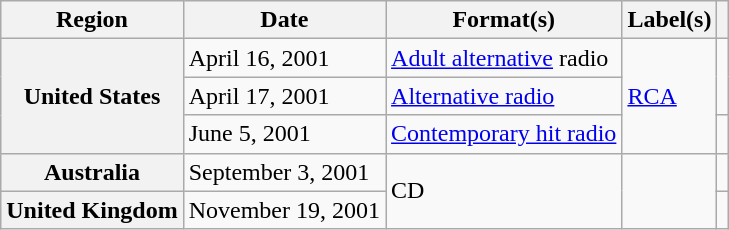<table class="wikitable plainrowheaders">
<tr>
<th scope="col">Region</th>
<th scope="col">Date</th>
<th scope="col">Format(s)</th>
<th scope="col">Label(s)</th>
<th scope="col"></th>
</tr>
<tr>
<th scope="row" rowspan="3">United States</th>
<td>April 16, 2001</td>
<td><a href='#'>Adult alternative</a> radio</td>
<td rowspan="3"><a href='#'>RCA</a></td>
<td rowspan="2"></td>
</tr>
<tr>
<td>April 17, 2001</td>
<td><a href='#'>Alternative radio</a></td>
</tr>
<tr>
<td>June 5, 2001</td>
<td><a href='#'>Contemporary hit radio</a></td>
<td></td>
</tr>
<tr>
<th scope="row">Australia</th>
<td>September 3, 2001</td>
<td rowspan="2">CD</td>
<td rowspan="2"></td>
<td></td>
</tr>
<tr>
<th scope="row">United Kingdom</th>
<td>November 19, 2001</td>
<td></td>
</tr>
</table>
